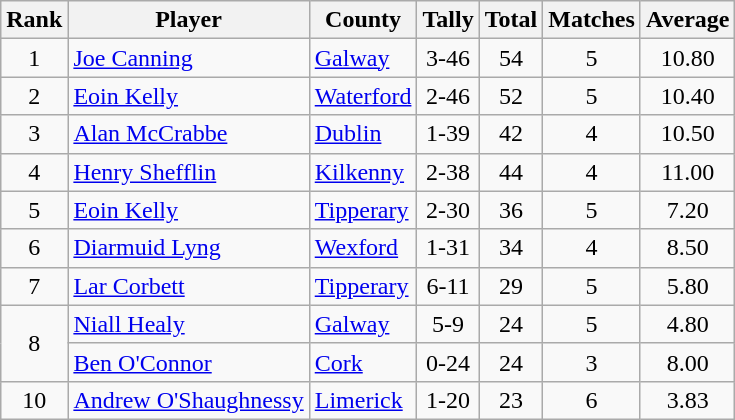<table class="wikitable">
<tr>
<th>Rank</th>
<th>Player</th>
<th>County</th>
<th>Tally</th>
<th>Total</th>
<th>Matches</th>
<th>Average</th>
</tr>
<tr>
<td rowspan=1 align=center>1</td>
<td><a href='#'>Joe Canning</a></td>
<td><a href='#'>Galway</a></td>
<td align=center>3-46</td>
<td align=center>54</td>
<td align=center>5</td>
<td align=center>10.80</td>
</tr>
<tr>
<td rowspan=1 align=center>2</td>
<td><a href='#'>Eoin Kelly</a></td>
<td><a href='#'>Waterford</a></td>
<td align=center>2-46</td>
<td align=center>52</td>
<td align=center>5</td>
<td align=center>10.40</td>
</tr>
<tr>
<td rowspan=1 align=center>3</td>
<td><a href='#'>Alan McCrabbe</a></td>
<td><a href='#'>Dublin</a></td>
<td align=center>1-39</td>
<td align=center>42</td>
<td align=center>4</td>
<td align=center>10.50</td>
</tr>
<tr>
<td rowspan=1 align=center>4</td>
<td><a href='#'>Henry Shefflin</a></td>
<td><a href='#'>Kilkenny</a></td>
<td align=center>2-38</td>
<td align=center>44</td>
<td align=center>4</td>
<td align=center>11.00</td>
</tr>
<tr>
<td rowspan=1 align=center>5</td>
<td><a href='#'>Eoin Kelly</a></td>
<td><a href='#'>Tipperary</a></td>
<td align=center>2-30</td>
<td align=center>36</td>
<td align=center>5</td>
<td align=center>7.20</td>
</tr>
<tr>
<td rowspan=1 align=center>6</td>
<td><a href='#'>Diarmuid Lyng</a></td>
<td><a href='#'>Wexford</a></td>
<td align=center>1-31</td>
<td align=center>34</td>
<td align=center>4</td>
<td align=center>8.50</td>
</tr>
<tr>
<td rowspan=1 align=center>7</td>
<td><a href='#'>Lar Corbett</a></td>
<td><a href='#'>Tipperary</a></td>
<td align=center>6-11</td>
<td align=center>29</td>
<td align=center>5</td>
<td align=center>5.80</td>
</tr>
<tr>
<td rowspan=2 align=center>8</td>
<td><a href='#'>Niall Healy</a></td>
<td><a href='#'>Galway</a></td>
<td align=center>5-9</td>
<td align=center>24</td>
<td align=center>5</td>
<td align=center>4.80</td>
</tr>
<tr>
<td><a href='#'>Ben O'Connor</a></td>
<td><a href='#'>Cork</a></td>
<td align=center>0-24</td>
<td align=center>24</td>
<td align=center>3</td>
<td align=center>8.00</td>
</tr>
<tr>
<td rowspan=1 align=center>10</td>
<td><a href='#'>Andrew O'Shaughnessy</a></td>
<td><a href='#'>Limerick</a></td>
<td align=center>1-20</td>
<td align=center>23</td>
<td align=center>6</td>
<td align=center>3.83</td>
</tr>
</table>
